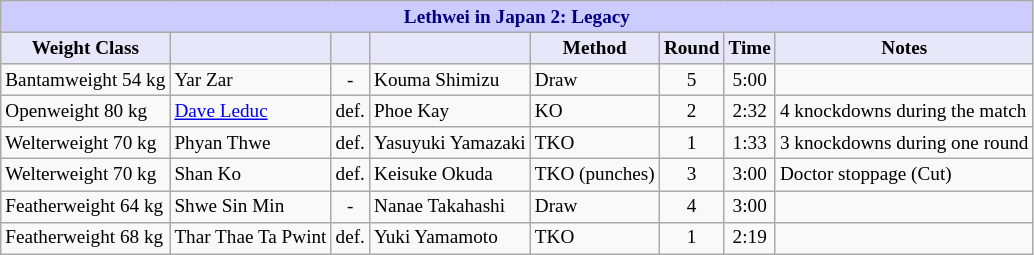<table class="wikitable" style="font-size: 80%;">
<tr>
<th colspan="8" style="background-color: #ccf; color: #000080; text-align: center;"><strong>Lethwei in Japan 2: Legacy</strong></th>
</tr>
<tr>
<th colspan="1" style="background-color: #E6E8FA; color: #000000; text-align: center;">Weight Class</th>
<th colspan="1" style="background-color: #E6E8FA; color: #000000; text-align: center;"></th>
<th colspan="1" style="background-color: #E6E8FA; color: #000000; text-align: center;"></th>
<th colspan="1" style="background-color: #E6E8FA; color: #000000; text-align: center;"></th>
<th colspan="1" style="background-color: #E6E8FA; color: #000000; text-align: center;">Method</th>
<th colspan="1" style="background-color: #E6E8FA; color: #000000; text-align: center;">Round</th>
<th colspan="1" style="background-color: #E6E8FA; color: #000000; text-align: center;">Time</th>
<th colspan="1" style="background-color: #E6E8FA; color: #000000; text-align: center;">Notes</th>
</tr>
<tr>
<td>Bantamweight 54 kg</td>
<td> Yar Zar</td>
<td align=center>-</td>
<td> Kouma Shimizu</td>
<td>Draw</td>
<td align=center>5</td>
<td align=center>5:00</td>
<td></td>
</tr>
<tr>
<td>Openweight 80 kg</td>
<td> <a href='#'>Dave Leduc</a></td>
<td align=center>def.</td>
<td> Phoe Kay</td>
<td>KO</td>
<td align=center>2</td>
<td align=center>2:32</td>
<td>4 knockdowns during the match</td>
</tr>
<tr>
<td>Welterweight 70 kg</td>
<td> Phyan Thwe</td>
<td align=center>def.</td>
<td> Yasuyuki Yamazaki</td>
<td>TKO</td>
<td align=center>1</td>
<td align=center>1:33</td>
<td>3 knockdowns during one round</td>
</tr>
<tr>
<td>Welterweight 70 kg</td>
<td> Shan Ko</td>
<td align=center>def.</td>
<td> Keisuke Okuda</td>
<td>TKO (punches)</td>
<td align=center>3</td>
<td align=center>3:00</td>
<td>Doctor stoppage (Cut)</td>
</tr>
<tr>
<td>Featherweight 64 kg</td>
<td> Shwe Sin Min</td>
<td align=center>-</td>
<td> Nanae Takahashi</td>
<td>Draw</td>
<td align=center>4</td>
<td align=center>3:00</td>
<td></td>
</tr>
<tr>
<td>Featherweight 68 kg</td>
<td> Thar Thae Ta Pwint</td>
<td align=center>def.</td>
<td> Yuki Yamamoto</td>
<td>TKO</td>
<td align=center>1</td>
<td align=center>2:19</td>
<td></td>
</tr>
</table>
